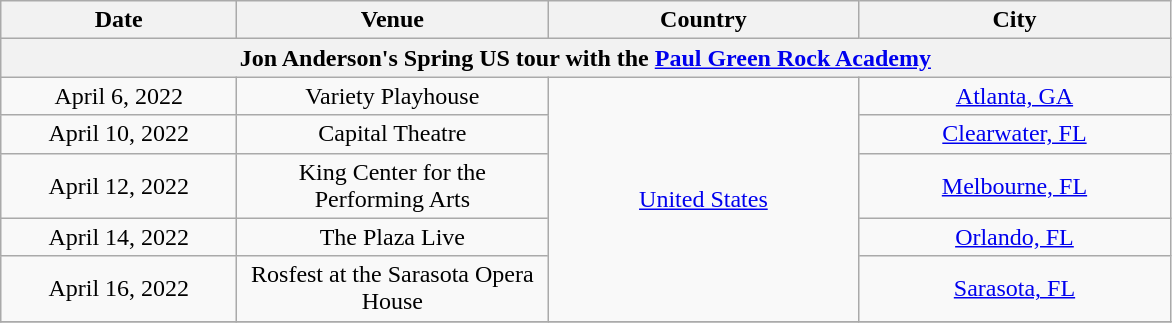<table class="wikitable" style="text-align:center;">
<tr>
<th style="width:150px;">Date</th>
<th style="width:200px;">Venue</th>
<th style="width:200px;">Country</th>
<th style="width:200px;">City</th>
</tr>
<tr>
<th colspan="4">Jon Anderson's Spring US tour with the <a href='#'>Paul Green Rock Academy</a></th>
</tr>
<tr>
<td>April 6, 2022</td>
<td>Variety Playhouse</td>
<td rowspan="5"><a href='#'>United States</a></td>
<td><a href='#'>Atlanta, GA</a></td>
</tr>
<tr>
<td>April 10, 2022</td>
<td>Capital Theatre</td>
<td><a href='#'>Clearwater, FL</a></td>
</tr>
<tr>
<td>April 12, 2022</td>
<td>King Center for the Performing Arts</td>
<td><a href='#'>Melbourne, FL</a></td>
</tr>
<tr>
<td>April 14, 2022</td>
<td>The Plaza Live</td>
<td><a href='#'>Orlando, FL</a></td>
</tr>
<tr>
<td>April 16, 2022</td>
<td>Rosfest at the Sarasota Opera House</td>
<td><a href='#'>Sarasota, FL</a></td>
</tr>
<tr>
</tr>
</table>
